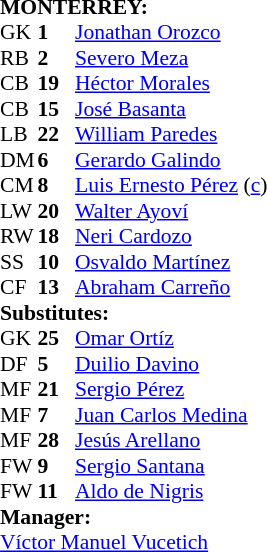<table style="font-size: 90%" cellspacing="0" cellpadding="0">
<tr>
<td colspan="4"><strong>MONTERREY:</strong></td>
</tr>
<tr>
<th width=25></th>
<th width=25></th>
</tr>
<tr>
<td>GK</td>
<td><strong>1</strong></td>
<td> <a href='#'>Jonathan Orozco</a></td>
</tr>
<tr>
<td>RB</td>
<td><strong>2</strong></td>
<td> <a href='#'>Severo Meza</a> </td>
</tr>
<tr>
<td>CB</td>
<td><strong>19</strong></td>
<td> <a href='#'>Héctor Morales</a></td>
</tr>
<tr>
<td>CB</td>
<td><strong>15</strong></td>
<td> <a href='#'>José Basanta</a></td>
</tr>
<tr>
<td>LB</td>
<td><strong>22</strong></td>
<td> <a href='#'>William Paredes</a></td>
</tr>
<tr>
<td>DM</td>
<td><strong>6</strong></td>
<td> <a href='#'>Gerardo Galindo</a> </td>
</tr>
<tr>
<td>CM</td>
<td><strong>8</strong></td>
<td> <a href='#'>Luis Ernesto Pérez</a> (<a href='#'>c</a>)</td>
</tr>
<tr>
<td>LW</td>
<td><strong>20</strong></td>
<td> <a href='#'>Walter Ayoví</a></td>
</tr>
<tr>
<td>RW</td>
<td><strong>18</strong></td>
<td> <a href='#'>Neri Cardozo</a> </td>
</tr>
<tr>
<td>SS</td>
<td><strong>10</strong></td>
<td> <a href='#'>Osvaldo Martínez</a></td>
</tr>
<tr>
<td>CF</td>
<td><strong>13</strong></td>
<td> <a href='#'>Abraham Carreño</a> </td>
</tr>
<tr>
<td colspan=3><strong>Substitutes:</strong></td>
</tr>
<tr>
<td>GK</td>
<td><strong>25</strong></td>
<td> <a href='#'>Omar Ortíz</a></td>
</tr>
<tr>
<td>DF</td>
<td><strong>5</strong></td>
<td> <a href='#'>Duilio Davino</a></td>
</tr>
<tr>
<td>MF</td>
<td><strong>21</strong></td>
<td> <a href='#'>Sergio Pérez</a> </td>
</tr>
<tr>
<td>MF</td>
<td><strong>7</strong></td>
<td> <a href='#'>Juan Carlos Medina</a></td>
</tr>
<tr>
<td>MF</td>
<td><strong>28</strong></td>
<td> <a href='#'>Jesús Arellano</a></td>
</tr>
<tr>
<td>FW</td>
<td><strong>9</strong></td>
<td> <a href='#'>Sergio Santana</a> </td>
</tr>
<tr>
<td>FW</td>
<td><strong>11</strong></td>
<td> <a href='#'>Aldo de Nigris</a> </td>
</tr>
<tr>
<td colspan=3><strong>Manager:</strong></td>
</tr>
<tr>
<td colspan=4> <a href='#'>Víctor Manuel Vucetich</a></td>
</tr>
</table>
